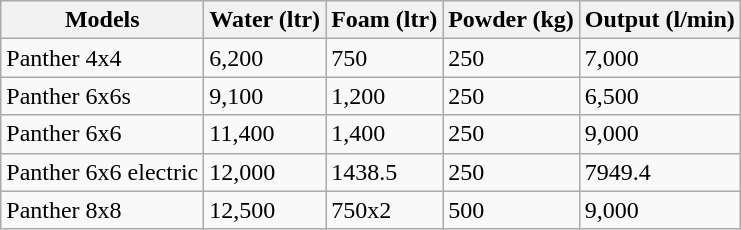<table class="wikitable">
<tr>
<th>Models</th>
<th>Water (ltr)</th>
<th>Foam (ltr)</th>
<th>Powder (kg)</th>
<th>Output (l/min)</th>
</tr>
<tr>
<td>Panther 4x4</td>
<td>6,200</td>
<td>750</td>
<td>250</td>
<td>7,000</td>
</tr>
<tr>
<td>Panther 6x6s</td>
<td>9,100</td>
<td>1,200</td>
<td>250</td>
<td>6,500</td>
</tr>
<tr>
<td>Panther 6x6</td>
<td>11,400</td>
<td>1,400</td>
<td>250</td>
<td>9,000</td>
</tr>
<tr>
<td>Panther 6x6 electric</td>
<td>12,000</td>
<td>1438.5</td>
<td>250</td>
<td>7949.4</td>
</tr>
<tr>
<td>Panther 8x8</td>
<td>12,500</td>
<td>750x2</td>
<td>500</td>
<td>9,000</td>
</tr>
</table>
